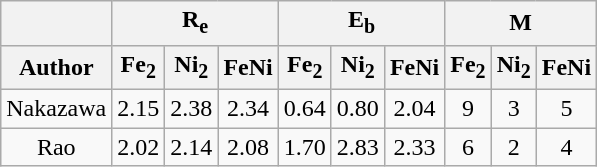<table class="wikitable" style = "text-align:center">
<tr>
<th colspan="1"></th>
<th colspan="3">R<sub>e</sub></th>
<th colspan="3">E<sub>b</sub></th>
<th colspan="3">M</th>
</tr>
<tr>
<th><strong>Author</strong></th>
<th><strong>Fe<sub>2</sub></strong></th>
<th><strong>Ni<sub>2</sub></strong></th>
<th><strong>FeNi</strong></th>
<th><strong>Fe<sub>2</sub></strong></th>
<th><strong>Ni<sub>2</sub></strong></th>
<th><strong>FeNi</strong></th>
<th><strong>Fe<sub>2</sub></strong></th>
<th><strong>Ni<sub>2</sub></strong></th>
<th><strong>FeNi</strong></th>
</tr>
<tr>
<td>Nakazawa </td>
<td>2.15</td>
<td>2.38</td>
<td>2.34</td>
<td>0.64</td>
<td>0.80</td>
<td>2.04</td>
<td>9</td>
<td>3</td>
<td>5</td>
</tr>
<tr>
<td>Rao </td>
<td>2.02</td>
<td>2.14</td>
<td>2.08</td>
<td>1.70</td>
<td>2.83</td>
<td>2.33</td>
<td>6</td>
<td>2</td>
<td>4</td>
</tr>
</table>
